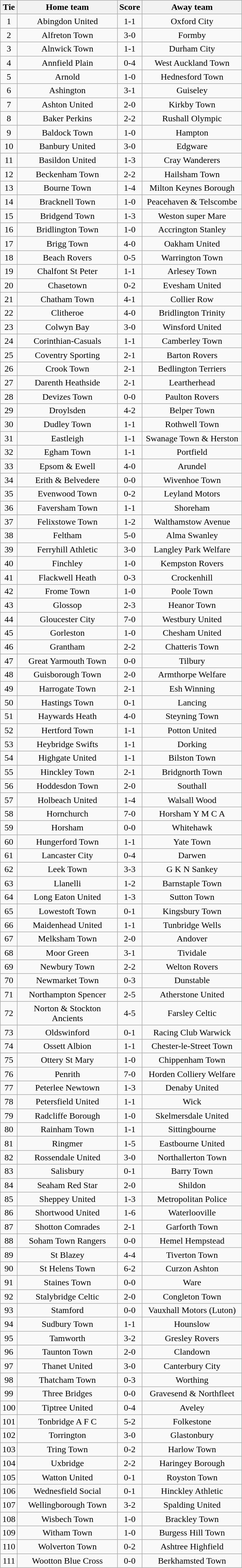<table class="wikitable" style="text-align:center;">
<tr>
<th width=20>Tie</th>
<th width=175>Home team</th>
<th width=20>Score</th>
<th width=175>Away team</th>
</tr>
<tr>
<td>1</td>
<td>Abingdon United</td>
<td>1-1</td>
<td>Oxford City</td>
</tr>
<tr>
<td>2</td>
<td>Alfreton Town</td>
<td>3-0</td>
<td>Formby</td>
</tr>
<tr>
<td>3</td>
<td>Alnwick Town</td>
<td>1-1</td>
<td>Durham City</td>
</tr>
<tr>
<td>4</td>
<td>Annfield Plain</td>
<td>0-4</td>
<td>West Auckland Town</td>
</tr>
<tr>
<td>5</td>
<td>Arnold</td>
<td>1-0</td>
<td>Hednesford Town</td>
</tr>
<tr>
<td>6</td>
<td>Ashington</td>
<td>3-1</td>
<td>Guiseley</td>
</tr>
<tr>
<td>7</td>
<td>Ashton United</td>
<td>2-0</td>
<td>Kirkby Town</td>
</tr>
<tr>
<td>8</td>
<td>Baker Perkins</td>
<td>2-2</td>
<td>Rushall Olympic</td>
</tr>
<tr>
<td>9</td>
<td>Baldock Town</td>
<td>1-0</td>
<td>Hampton</td>
</tr>
<tr>
<td>10</td>
<td>Banbury United</td>
<td>3-0</td>
<td>Edgware</td>
</tr>
<tr>
<td>11</td>
<td>Basildon United</td>
<td>1-3</td>
<td>Cray Wanderers</td>
</tr>
<tr>
<td>12</td>
<td>Beckenham Town</td>
<td>2-2</td>
<td>Hailsham Town</td>
</tr>
<tr>
<td>13</td>
<td>Bourne Town</td>
<td>1-4</td>
<td>Milton Keynes Borough</td>
</tr>
<tr>
<td>14</td>
<td>Bracknell Town</td>
<td>1-0</td>
<td>Peacehaven & Telscombe</td>
</tr>
<tr>
<td>15</td>
<td>Bridgend Town</td>
<td>1-3</td>
<td>Weston super Mare</td>
</tr>
<tr>
<td>16</td>
<td>Bridlington Town</td>
<td>1-0</td>
<td>Accrington Stanley</td>
</tr>
<tr>
<td>17</td>
<td>Brigg Town</td>
<td>4-0</td>
<td>Oakham United</td>
</tr>
<tr>
<td>18</td>
<td>Beach Rovers</td>
<td>0-5</td>
<td>Warrington Town</td>
</tr>
<tr>
<td>19</td>
<td>Chalfont St Peter</td>
<td>1-1</td>
<td>Arlesey Town</td>
</tr>
<tr>
<td>20</td>
<td>Chasetown</td>
<td>0-2</td>
<td>Evesham United</td>
</tr>
<tr>
<td>21</td>
<td>Chatham Town</td>
<td>4-1</td>
<td>Collier Row</td>
</tr>
<tr>
<td>22</td>
<td>Clitheroe</td>
<td>4-0</td>
<td>Bridlington Trinity</td>
</tr>
<tr>
<td>23</td>
<td>Colwyn Bay</td>
<td>3-0</td>
<td>Winsford United</td>
</tr>
<tr>
<td>24</td>
<td>Corinthian-Casuals</td>
<td>1-1</td>
<td>Camberley Town</td>
</tr>
<tr>
<td>25</td>
<td>Coventry Sporting</td>
<td>2-1</td>
<td>Barton Rovers</td>
</tr>
<tr>
<td>26</td>
<td>Crook Town</td>
<td>2-1</td>
<td>Bedlington Terriers</td>
</tr>
<tr>
<td>27</td>
<td>Darenth Heathside</td>
<td>2-1</td>
<td>Leartherhead</td>
</tr>
<tr>
<td>28</td>
<td>Devizes Town</td>
<td>0-0</td>
<td>Paulton Rovers</td>
</tr>
<tr>
<td>29</td>
<td>Droylsden</td>
<td>4-2</td>
<td>Belper Town</td>
</tr>
<tr>
<td>30</td>
<td>Dudley Town</td>
<td>1-1</td>
<td>Rothwell Town</td>
</tr>
<tr>
<td>31</td>
<td>Eastleigh</td>
<td>1-1</td>
<td>Swanage Town & Herston</td>
</tr>
<tr>
<td>32</td>
<td>Egham Town</td>
<td>1-1</td>
<td>Portfield</td>
</tr>
<tr>
<td>33</td>
<td>Epsom & Ewell</td>
<td>4-0</td>
<td>Arundel</td>
</tr>
<tr>
<td>34</td>
<td>Erith & Belvedere</td>
<td>0-0</td>
<td>Wivenhoe Town</td>
</tr>
<tr>
<td>35</td>
<td>Evenwood Town</td>
<td>0-2</td>
<td>Leyland Motors</td>
</tr>
<tr>
<td>36</td>
<td>Faversham Town</td>
<td>1-1</td>
<td>Shoreham</td>
</tr>
<tr>
<td>37</td>
<td>Felixstowe Town</td>
<td>1-2</td>
<td>Walthamstow Avenue</td>
</tr>
<tr>
<td>38</td>
<td>Feltham</td>
<td>5-0</td>
<td>Alma Swanley</td>
</tr>
<tr>
<td>39</td>
<td>Ferryhill Athletic</td>
<td>3-0</td>
<td>Langley Park Welfare</td>
</tr>
<tr>
<td>40</td>
<td>Finchley</td>
<td>1-0</td>
<td>Kempston Rovers</td>
</tr>
<tr>
<td>41</td>
<td>Flackwell Heath</td>
<td>0-3</td>
<td>Crockenhill</td>
</tr>
<tr>
<td>42</td>
<td>Frome Town</td>
<td>1-0</td>
<td>Poole Town</td>
</tr>
<tr>
<td>43</td>
<td>Glossop</td>
<td>2-3</td>
<td>Heanor Town</td>
</tr>
<tr>
<td>44</td>
<td>Gloucester City</td>
<td>7-0</td>
<td>Westbury United</td>
</tr>
<tr>
<td>45</td>
<td>Gorleston</td>
<td>1-0</td>
<td>Chesham United</td>
</tr>
<tr>
<td>46</td>
<td>Grantham</td>
<td>2-2</td>
<td>Chatteris Town</td>
</tr>
<tr>
<td>47</td>
<td>Great Yarmouth Town</td>
<td>0-0</td>
<td>Tilbury</td>
</tr>
<tr>
<td>48</td>
<td>Guisborough Town</td>
<td>2-0</td>
<td>Armthorpe Welfare</td>
</tr>
<tr>
<td>49</td>
<td>Harrogate Town</td>
<td>2-1</td>
<td>Esh Winning</td>
</tr>
<tr>
<td>50</td>
<td>Hastings Town</td>
<td>0-1</td>
<td>Lancing</td>
</tr>
<tr>
<td>51</td>
<td>Haywards Heath</td>
<td>4-0</td>
<td>Steyning Town</td>
</tr>
<tr>
<td>52</td>
<td>Hertford Town</td>
<td>1-1</td>
<td>Potton United</td>
</tr>
<tr>
<td>53</td>
<td>Heybridge Swifts</td>
<td>1-1</td>
<td>Dorking</td>
</tr>
<tr>
<td>54</td>
<td>Highgate United</td>
<td>1-1</td>
<td>Bilston Town</td>
</tr>
<tr>
<td>55</td>
<td>Hinckley Town</td>
<td>2-1</td>
<td>Bridgnorth Town</td>
</tr>
<tr>
<td>56</td>
<td>Hoddesdon Town</td>
<td>2-0</td>
<td>Southall</td>
</tr>
<tr>
<td>57</td>
<td>Holbeach United</td>
<td>1-4</td>
<td>Walsall Wood</td>
</tr>
<tr>
<td>58</td>
<td>Hornchurch</td>
<td>7-0</td>
<td>Horsham Y M C A</td>
</tr>
<tr>
<td>59</td>
<td>Horsham</td>
<td>0-0</td>
<td>Whitehawk</td>
</tr>
<tr>
<td>60</td>
<td>Hungerford Town</td>
<td>1-1</td>
<td>Yate Town</td>
</tr>
<tr>
<td>61</td>
<td>Lancaster City</td>
<td>0-4</td>
<td>Darwen</td>
</tr>
<tr>
<td>62</td>
<td>Leek Town</td>
<td>3-3</td>
<td>G K N Sankey</td>
</tr>
<tr>
<td>63</td>
<td>Llanelli</td>
<td>1-2</td>
<td>Barnstaple Town</td>
</tr>
<tr>
<td>64</td>
<td>Long Eaton United</td>
<td>1-3</td>
<td>Sutton Town</td>
</tr>
<tr>
<td>65</td>
<td>Lowestoft Town</td>
<td>0-1</td>
<td>Kingsbury Town</td>
</tr>
<tr>
<td>66</td>
<td>Maidenhead United</td>
<td>1-1</td>
<td>Tunbridge Wells</td>
</tr>
<tr>
<td>67</td>
<td>Melksham Town</td>
<td>2-0</td>
<td>Andover</td>
</tr>
<tr>
<td>68</td>
<td>Moor Green</td>
<td>3-1</td>
<td>Tividale</td>
</tr>
<tr>
<td>69</td>
<td>Newbury Town</td>
<td>2-2</td>
<td>Welton Rovers</td>
</tr>
<tr>
<td>70</td>
<td>Newmarket Town</td>
<td>0-3</td>
<td>Dunstable</td>
</tr>
<tr>
<td>71</td>
<td>Northampton Spencer</td>
<td>2-5</td>
<td>Atherstone United</td>
</tr>
<tr>
<td>72</td>
<td>Norton & Stockton Ancients</td>
<td>4-5</td>
<td>Farsley Celtic</td>
</tr>
<tr>
<td>73</td>
<td>Oldswinford</td>
<td>0-1</td>
<td>Racing Club Warwick</td>
</tr>
<tr>
<td>74</td>
<td>Ossett Albion</td>
<td>1-1</td>
<td>Chester-le-Street Town</td>
</tr>
<tr>
<td>75</td>
<td>Ottery St Mary</td>
<td>1-0</td>
<td>Chippenham Town</td>
</tr>
<tr>
<td>76</td>
<td>Penrith</td>
<td>7-0</td>
<td>Horden Colliery Welfare</td>
</tr>
<tr>
<td>77</td>
<td>Peterlee Newtown</td>
<td>1-3</td>
<td>Denaby United</td>
</tr>
<tr>
<td>78</td>
<td>Petersfield United</td>
<td>1-1</td>
<td>Wick</td>
</tr>
<tr>
<td>79</td>
<td>Radcliffe Borough</td>
<td>1-0</td>
<td>Skelmersdale United</td>
</tr>
<tr>
<td>80</td>
<td>Rainham Town</td>
<td>1-1</td>
<td>Sittingbourne</td>
</tr>
<tr>
<td>81</td>
<td>Ringmer</td>
<td>1-5</td>
<td>Eastbourne United</td>
</tr>
<tr>
<td>82</td>
<td>Rossendale United</td>
<td>3-0</td>
<td>Northallerton Town</td>
</tr>
<tr>
<td>83</td>
<td>Salisbury</td>
<td>0-1</td>
<td>Barry Town</td>
</tr>
<tr>
<td>84</td>
<td>Seaham Red Star</td>
<td>2-0</td>
<td>Shildon</td>
</tr>
<tr>
<td>85</td>
<td>Sheppey United</td>
<td>1-3</td>
<td>Metropolitan Police</td>
</tr>
<tr>
<td>86</td>
<td>Shortwood United</td>
<td>1-6</td>
<td>Waterlooville</td>
</tr>
<tr>
<td>87</td>
<td>Shotton Comrades</td>
<td>2-1</td>
<td>Garforth Town</td>
</tr>
<tr>
<td>88</td>
<td>Soham Town Rangers</td>
<td>0-0</td>
<td>Hemel Hempstead</td>
</tr>
<tr>
<td>89</td>
<td>St Blazey</td>
<td>4-4</td>
<td>Tiverton Town</td>
</tr>
<tr>
<td>90</td>
<td>St Helens Town</td>
<td>6-2</td>
<td>Curzon Ashton</td>
</tr>
<tr>
<td>91</td>
<td>Staines Town</td>
<td>0-0</td>
<td>Ware</td>
</tr>
<tr>
<td>92</td>
<td>Stalybridge Celtic</td>
<td>2-0</td>
<td>Congleton Town</td>
</tr>
<tr>
<td>93</td>
<td>Stamford</td>
<td>0-0</td>
<td>Vauxhall Motors (Luton)</td>
</tr>
<tr>
<td>94</td>
<td>Sudbury Town</td>
<td>1-1</td>
<td>Hounslow</td>
</tr>
<tr>
<td>95</td>
<td>Tamworth</td>
<td>3-2</td>
<td>Gresley Rovers</td>
</tr>
<tr>
<td>96</td>
<td>Taunton Town</td>
<td>2-0</td>
<td>Clandown</td>
</tr>
<tr>
<td>97</td>
<td>Thanet United</td>
<td>3-0</td>
<td>Canterbury City</td>
</tr>
<tr>
<td>98</td>
<td>Thatcham Town</td>
<td>0-3</td>
<td>Worthing</td>
</tr>
<tr>
<td>99</td>
<td>Three Bridges</td>
<td>0-0</td>
<td>Gravesend & Northfleet</td>
</tr>
<tr>
<td>100</td>
<td>Tiptree United</td>
<td>0-4</td>
<td>Aveley</td>
</tr>
<tr>
<td>101</td>
<td>Tonbridge A F C</td>
<td>5-2</td>
<td>Folkestone</td>
</tr>
<tr>
<td>102</td>
<td>Torrington</td>
<td>3-0</td>
<td>Glastonbury</td>
</tr>
<tr>
<td>103</td>
<td>Tring Town</td>
<td>0-2</td>
<td>Harlow Town</td>
</tr>
<tr>
<td>104</td>
<td>Uxbridge</td>
<td>2-2</td>
<td>Haringey Borough</td>
</tr>
<tr>
<td>105</td>
<td>Watton United</td>
<td>0-1</td>
<td>Royston Town</td>
</tr>
<tr>
<td>106</td>
<td>Wednesfield Social</td>
<td>0-1</td>
<td>Hinckley Athletic</td>
</tr>
<tr>
<td>107</td>
<td>Wellingborough Town</td>
<td>3-2</td>
<td>Spalding United</td>
</tr>
<tr>
<td>108</td>
<td>Wisbech Town</td>
<td>1-0</td>
<td>Brackley Town</td>
</tr>
<tr>
<td>109</td>
<td>Witham Town</td>
<td>1-0</td>
<td>Burgess Hill Town</td>
</tr>
<tr>
<td>110</td>
<td>Wolverton Town</td>
<td>0-2</td>
<td>Ashtree Highfield</td>
</tr>
<tr>
<td>111</td>
<td>Wootton Blue Cross</td>
<td>0-0</td>
<td>Berkhamsted Town</td>
</tr>
</table>
